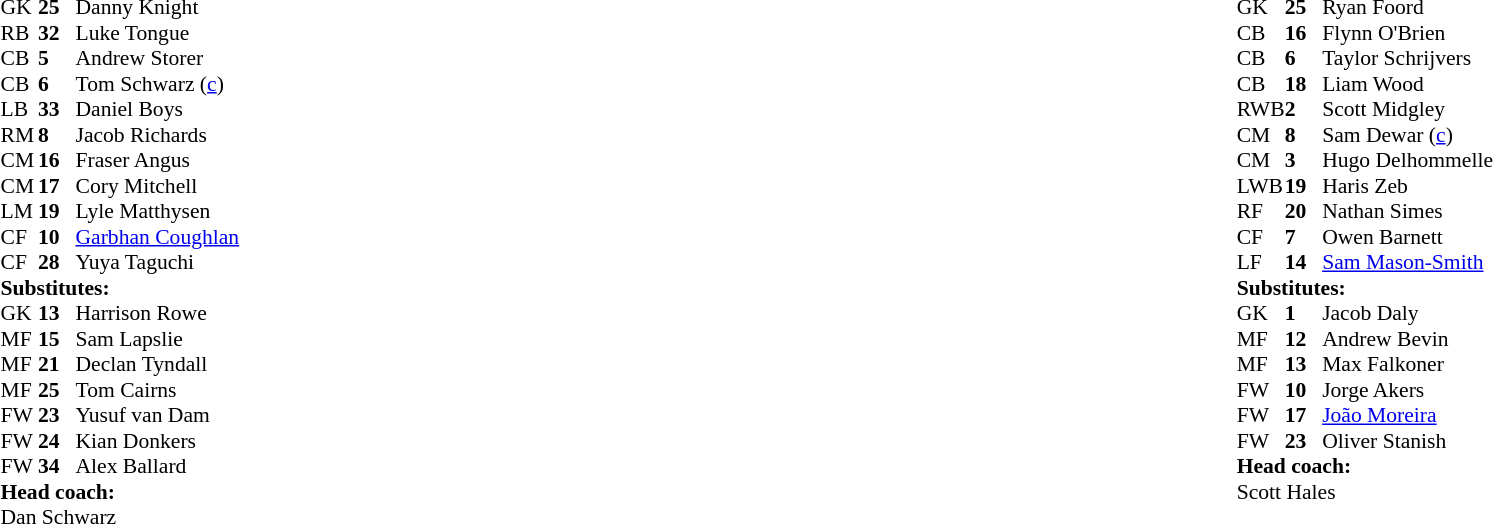<table width="100%">
<tr>
<td valign="top" width="40%"><br><table style="font-size:90%" cellspacing="0" cellpadding="0">
<tr>
<th width=25></th>
<th width=25></th>
</tr>
<tr>
<td>GK</td>
<td><strong>25</strong></td>
<td> Danny Knight</td>
</tr>
<tr>
<td>RB</td>
<td><strong>32</strong></td>
<td> Luke Tongue</td>
</tr>
<tr>
<td>CB</td>
<td><strong>5</strong></td>
<td> Andrew Storer</td>
</tr>
<tr>
<td>CB</td>
<td><strong>6</strong></td>
<td> Tom Schwarz (<a href='#'>c</a>)</td>
</tr>
<tr>
<td>LB</td>
<td><strong>33</strong></td>
<td> Daniel Boys</td>
<td></td>
</tr>
<tr>
<td>RM</td>
<td><strong>8</strong></td>
<td> Jacob Richards</td>
<td></td>
<td></td>
</tr>
<tr>
<td>CM</td>
<td><strong>16</strong></td>
<td> Fraser Angus</td>
</tr>
<tr>
<td>CM</td>
<td><strong>17</strong></td>
<td> Cory Mitchell</td>
<td></td>
</tr>
<tr>
<td>LM</td>
<td><strong>19</strong></td>
<td> Lyle Matthysen</td>
<td></td>
<td></td>
</tr>
<tr>
<td>CF</td>
<td><strong>10</strong></td>
<td> <a href='#'>Garbhan Coughlan</a></td>
</tr>
<tr>
<td>CF</td>
<td><strong>28</strong></td>
<td> Yuya Taguchi</td>
<td></td>
<td></td>
</tr>
<tr>
<td colspan=3><strong>Substitutes:</strong></td>
</tr>
<tr>
<td>GK</td>
<td><strong>13</strong></td>
<td> Harrison Rowe</td>
</tr>
<tr>
<td>MF</td>
<td><strong>15</strong></td>
<td> Sam Lapslie</td>
</tr>
<tr>
<td>MF</td>
<td><strong>21</strong></td>
<td> Declan Tyndall</td>
<td></td>
<td></td>
</tr>
<tr>
<td>MF</td>
<td><strong>25</strong></td>
<td> Tom Cairns</td>
</tr>
<tr>
<td>FW</td>
<td><strong>23</strong></td>
<td> Yusuf van Dam</td>
</tr>
<tr>
<td>FW</td>
<td><strong>24</strong></td>
<td> Kian Donkers</td>
<td></td>
<td></td>
</tr>
<tr>
<td>FW</td>
<td><strong>34</strong></td>
<td> Alex Ballard</td>
<td></td>
<td></td>
</tr>
<tr>
<td colspan=3><strong>Head coach:</strong></td>
</tr>
<tr>
<td colspan=3> Dan Schwarz</td>
</tr>
</table>
</td>
<td valign="top" width="50%"><br><table style="font-size:90%; margin:auto" cellspacing="0" cellpadding="0">
<tr>
<th width=25></th>
<th width=25></th>
</tr>
<tr>
<td>GK</td>
<td><strong>25</strong></td>
<td> Ryan Foord</td>
</tr>
<tr>
<td>CB</td>
<td><strong>16</strong></td>
<td> Flynn O'Brien</td>
</tr>
<tr>
<td>CB</td>
<td><strong>6</strong></td>
<td> Taylor Schrijvers</td>
</tr>
<tr>
<td>CB</td>
<td><strong>18</strong></td>
<td> Liam Wood</td>
</tr>
<tr>
<td>RWB</td>
<td><strong>2</strong></td>
<td> Scott Midgley</td>
</tr>
<tr>
<td>CM</td>
<td><strong>8</strong></td>
<td> Sam Dewar (<a href='#'>c</a>)</td>
<td></td>
<td></td>
</tr>
<tr>
<td>CM</td>
<td><strong>3</strong></td>
<td> Hugo Delhommelle</td>
</tr>
<tr>
<td>LWB</td>
<td><strong>19</strong></td>
<td> Haris Zeb</td>
</tr>
<tr>
<td>RF</td>
<td><strong>20</strong></td>
<td> Nathan Simes</td>
<td></td>
<td></td>
</tr>
<tr>
<td>CF</td>
<td><strong>7</strong></td>
<td> Owen Barnett</td>
</tr>
<tr>
<td>LF</td>
<td><strong>14</strong></td>
<td> <a href='#'>Sam Mason-Smith</a></td>
</tr>
<tr>
<td colspan=3><strong>Substitutes:</strong></td>
</tr>
<tr>
<td>GK</td>
<td><strong>1</strong></td>
<td> Jacob Daly</td>
</tr>
<tr>
<td>MF</td>
<td><strong>12</strong></td>
<td> Andrew Bevin</td>
</tr>
<tr>
<td>MF</td>
<td><strong>13</strong></td>
<td> Max Falkoner</td>
<td></td>
<td></td>
</tr>
<tr>
<td>FW</td>
<td><strong>10</strong></td>
<td> Jorge Akers</td>
</tr>
<tr>
<td>FW</td>
<td><strong>17</strong></td>
<td> <a href='#'>João Moreira</a></td>
<td></td>
<td></td>
</tr>
<tr>
<td>FW</td>
<td><strong>23</strong></td>
<td> Oliver Stanish</td>
</tr>
<tr>
<td colspan=3><strong>Head coach:</strong></td>
</tr>
<tr>
<td colspan=3> Scott Hales</td>
</tr>
</table>
</td>
</tr>
</table>
